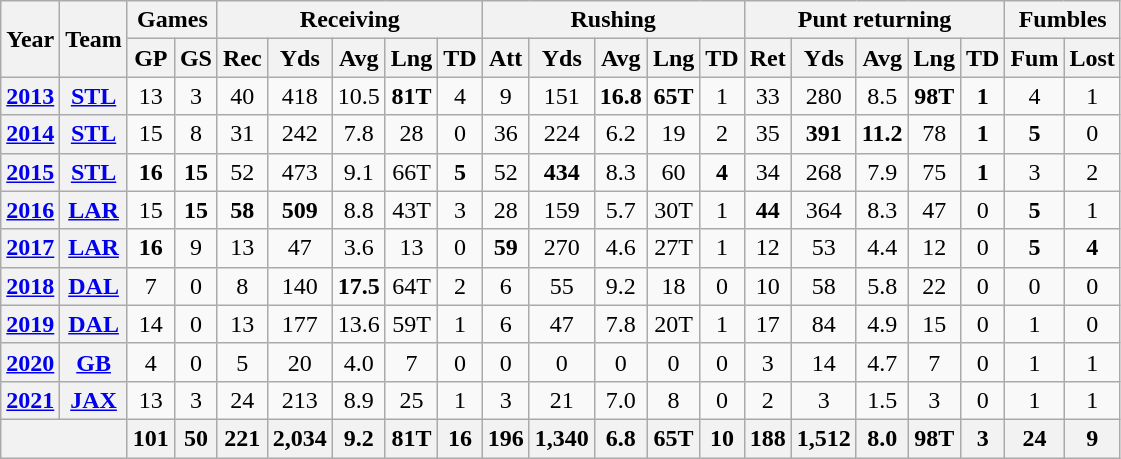<table class="wikitable" style="text-align: center;">
<tr>
<th rowspan="2">Year</th>
<th rowspan="2">Team</th>
<th colspan="2">Games</th>
<th colspan="5">Receiving</th>
<th colspan="5">Rushing</th>
<th colspan="5">Punt returning</th>
<th colspan="2">Fumbles</th>
</tr>
<tr>
<th>GP</th>
<th>GS</th>
<th>Rec</th>
<th>Yds</th>
<th>Avg</th>
<th>Lng</th>
<th>TD</th>
<th>Att</th>
<th>Yds</th>
<th>Avg</th>
<th>Lng</th>
<th>TD</th>
<th>Ret</th>
<th>Yds</th>
<th>Avg</th>
<th>Lng</th>
<th>TD</th>
<th>Fum</th>
<th>Lost</th>
</tr>
<tr>
<th><a href='#'>2013</a></th>
<th><a href='#'>STL</a></th>
<td>13</td>
<td>3</td>
<td>40</td>
<td>418</td>
<td>10.5</td>
<td><strong>81T</strong></td>
<td>4</td>
<td>9</td>
<td>151</td>
<td><strong>16.8</strong></td>
<td><strong>65T</strong></td>
<td>1</td>
<td>33</td>
<td>280</td>
<td>8.5</td>
<td><strong>98T</strong></td>
<td><strong>1</strong></td>
<td>4</td>
<td>1</td>
</tr>
<tr>
<th><a href='#'>2014</a></th>
<th><a href='#'>STL</a></th>
<td>15</td>
<td>8</td>
<td>31</td>
<td>242</td>
<td>7.8</td>
<td>28</td>
<td>0</td>
<td>36</td>
<td>224</td>
<td>6.2</td>
<td>19</td>
<td>2</td>
<td>35</td>
<td><strong>391</strong></td>
<td><strong>11.2</strong></td>
<td>78</td>
<td><strong>1</strong></td>
<td><strong>5</strong></td>
<td>0</td>
</tr>
<tr>
<th><a href='#'>2015</a></th>
<th><a href='#'>STL</a></th>
<td><strong>16</strong></td>
<td><strong>15</strong></td>
<td>52</td>
<td>473</td>
<td>9.1</td>
<td>66T</td>
<td><strong>5</strong></td>
<td>52</td>
<td><strong>434</strong></td>
<td>8.3</td>
<td>60</td>
<td><strong>4</strong></td>
<td>34</td>
<td>268</td>
<td>7.9</td>
<td>75</td>
<td><strong>1</strong></td>
<td>3</td>
<td>2</td>
</tr>
<tr>
<th><a href='#'>2016</a></th>
<th><a href='#'>LAR</a></th>
<td>15</td>
<td><strong>15</strong></td>
<td><strong>58</strong></td>
<td><strong>509</strong></td>
<td>8.8</td>
<td>43T</td>
<td>3</td>
<td>28</td>
<td>159</td>
<td>5.7</td>
<td>30T</td>
<td>1</td>
<td><strong>44</strong></td>
<td>364</td>
<td>8.3</td>
<td>47</td>
<td>0</td>
<td><strong>5</strong></td>
<td>1</td>
</tr>
<tr>
<th><a href='#'>2017</a></th>
<th><a href='#'>LAR</a></th>
<td><strong>16</strong></td>
<td>9</td>
<td>13</td>
<td>47</td>
<td>3.6</td>
<td>13</td>
<td>0</td>
<td><strong>59</strong></td>
<td>270</td>
<td>4.6</td>
<td>27T</td>
<td>1</td>
<td>12</td>
<td>53</td>
<td>4.4</td>
<td>12</td>
<td>0</td>
<td><strong>5</strong></td>
<td><strong>4</strong></td>
</tr>
<tr>
<th><a href='#'>2018</a></th>
<th><a href='#'>DAL</a></th>
<td>7</td>
<td>0</td>
<td>8</td>
<td>140</td>
<td><strong>17.5</strong></td>
<td>64T</td>
<td>2</td>
<td>6</td>
<td>55</td>
<td>9.2</td>
<td>18</td>
<td>0</td>
<td>10</td>
<td>58</td>
<td>5.8</td>
<td>22</td>
<td>0</td>
<td>0</td>
<td>0</td>
</tr>
<tr>
<th><a href='#'>2019</a></th>
<th><a href='#'>DAL</a></th>
<td>14</td>
<td>0</td>
<td>13</td>
<td>177</td>
<td>13.6</td>
<td>59T</td>
<td>1</td>
<td>6</td>
<td>47</td>
<td>7.8</td>
<td>20T</td>
<td>1</td>
<td>17</td>
<td>84</td>
<td>4.9</td>
<td>15</td>
<td>0</td>
<td>1</td>
<td>0</td>
</tr>
<tr>
<th><a href='#'>2020</a></th>
<th><a href='#'>GB</a></th>
<td>4</td>
<td>0</td>
<td>5</td>
<td>20</td>
<td>4.0</td>
<td>7</td>
<td>0</td>
<td>0</td>
<td>0</td>
<td>0</td>
<td>0</td>
<td>0</td>
<td>3</td>
<td>14</td>
<td>4.7</td>
<td>7</td>
<td>0</td>
<td>1</td>
<td>1</td>
</tr>
<tr>
<th><a href='#'>2021</a></th>
<th><a href='#'>JAX</a></th>
<td>13</td>
<td>3</td>
<td>24</td>
<td>213</td>
<td>8.9</td>
<td>25</td>
<td>1</td>
<td>3</td>
<td>21</td>
<td>7.0</td>
<td>8</td>
<td>0</td>
<td>2</td>
<td>3</td>
<td>1.5</td>
<td>3</td>
<td>0</td>
<td>1</td>
<td>1</td>
</tr>
<tr>
<th colspan="2"></th>
<th>101</th>
<th>50</th>
<th>221</th>
<th>2,034</th>
<th>9.2</th>
<th>81T</th>
<th>16</th>
<th>196</th>
<th>1,340</th>
<th>6.8</th>
<th>65T</th>
<th>10</th>
<th>188</th>
<th>1,512</th>
<th>8.0</th>
<th>98T</th>
<th>3</th>
<th>24</th>
<th>9</th>
</tr>
</table>
